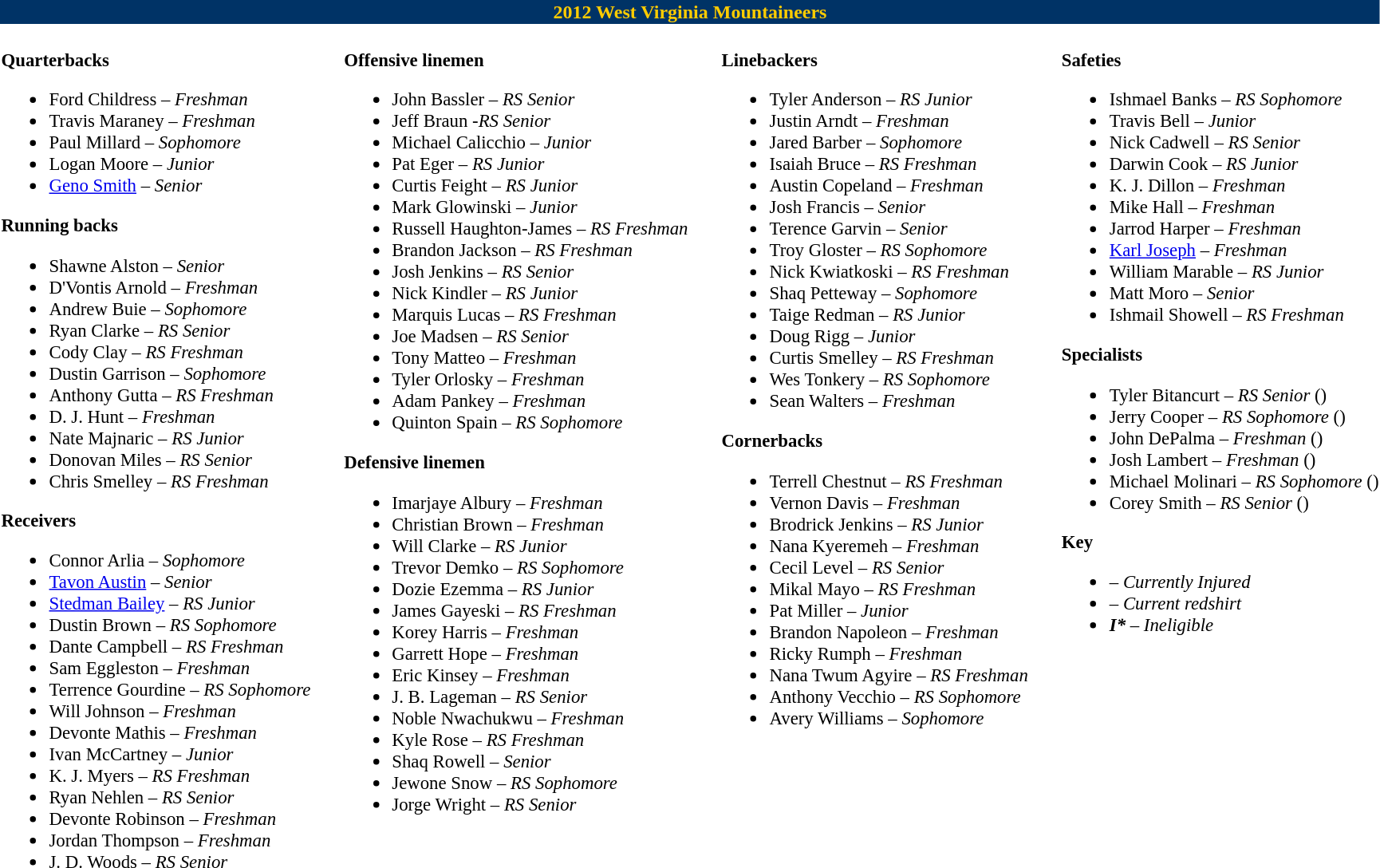<table class="toccolours" style="text-align: left;">
<tr>
<td colspan="9" style="background:#003366; color:#FFCC00; text-align:center;"><strong>2012 West Virginia Mountaineers</strong></td>
</tr>
<tr>
<td style="font-size:95%; vertical-align:top;"><br><strong>Quarterbacks</strong><ul><li>   Ford Childress – <em>Freshman</em> <em></em></li><li>   Travis Maraney – <em>Freshman</em></li><li>   Paul Millard – <em>Sophomore</em></li><li>   Logan Moore – <em>Junior</em></li><li>  <a href='#'>Geno Smith</a> – <em>Senior</em></li></ul><strong>Running backs</strong><ul><li>  Shawne Alston – <em>Senior</em></li><li>  D'Vontis Arnold – <em>Freshman</em> <em></em></li><li>  Andrew Buie – <em>Sophomore</em></li><li>  Ryan Clarke  – <em>RS Senior</em></li><li>  Cody Clay – <em>RS Freshman</em></li><li>  Dustin Garrison – <em>Sophomore</em></li><li>  Anthony Gutta – <em>RS Freshman</em></li><li>  D. J. Hunt – <em>Freshman</em></li><li>  Nate Majnaric – <em>RS Junior</em></li><li>  Donovan Miles – <em>RS Senior</em></li><li>  Chris Smelley – <em>RS Freshman</em></li></ul><strong>Receivers</strong><ul><li>   Connor Arlia – <em>Sophomore</em></li><li>   <a href='#'>Tavon Austin</a> – <em>Senior</em></li><li>  <a href='#'>Stedman Bailey</a> – <em>RS Junior</em></li><li>  Dustin Brown – <em>RS Sophomore</em></li><li>  Dante Campbell – <em>RS Freshman</em></li><li>  Sam Eggleston – <em>Freshman</em></li><li>  Terrence Gourdine – <em>RS Sophomore</em></li><li>  Will Johnson – <em>Freshman</em></li><li>  Devonte Mathis – <em>Freshman</em></li><li>  Ivan McCartney – <em>Junior</em></li><li>  K. J. Myers – <em>RS Freshman</em></li><li>  Ryan Nehlen – <em>RS Senior</em></li><li>  Devonte Robinson – <em>Freshman</em></li><li>  Jordan Thompson – <em>Freshman</em></li><li>  J. D. Woods – <em>RS Senior</em></li></ul></td>
<td width="20"> </td>
<td style="vertical-align:top; font-size:95%;"><br><strong>Offensive linemen</strong><ul><li>   John Bassler – <em>RS Senior</em></li><li>   Jeff Braun -<em>RS Senior</em></li><li>   Michael Calicchio – <em>Junior</em></li><li>   Pat Eger – <em>RS Junior</em></li><li>   Curtis Feight – <em>RS Junior</em></li><li>   Mark Glowinski – <em>Junior</em></li><li>   Russell Haughton-James – <em>RS Freshman</em></li><li>   Brandon Jackson – <em>RS Freshman</em></li><li>   Josh Jenkins – <em>RS Senior</em></li><li>   Nick Kindler – <em>RS Junior</em></li><li>   Marquis Lucas – <em>RS Freshman</em></li><li>   Joe Madsen – <em>RS Senior</em></li><li>   Tony Matteo – <em>Freshman</em></li><li>   Tyler Orlosky – <em>Freshman</em></li><li>   Adam Pankey – <em>Freshman</em></li><li>   Quinton Spain – <em>RS Sophomore</em></li></ul><strong>Defensive linemen</strong><ul><li>   Imarjaye Albury – <em>Freshman</em></li><li>   Christian Brown – <em>Freshman</em></li><li>   Will Clarke  – <em>RS Junior</em></li><li>   Trevor Demko – <em>RS Sophomore</em></li><li>   Dozie Ezemma – <em>RS Junior</em></li><li>   James Gayeski – <em>RS Freshman</em></li><li>   Korey Harris – <em>Freshman</em></li><li>  Garrett Hope – <em>Freshman</em></li><li>   Eric Kinsey – <em>Freshman</em></li><li>   J. B. Lageman – <em>RS Senior</em></li><li>   Noble Nwachukwu  – <em>Freshman</em></li><li>   Kyle Rose – <em>RS Freshman</em></li><li>   Shaq Rowell  – <em>Senior</em></li><li>  Jewone Snow – <em>RS Sophomore</em></li><li>   Jorge Wright – <em>RS Senior</em></li></ul></td>
<td width="20"> </td>
<td style="vertical-align:top; font-size:95%;"><br><strong>Linebackers</strong><ul><li>  Tyler Anderson – <em>RS Junior</em></li><li>  Justin Arndt – <em>Freshman</em></li><li>  Jared Barber – <em>Sophomore</em></li><li>  Isaiah Bruce – <em>RS Freshman</em></li><li>  Austin Copeland – <em>Freshman</em></li><li>  Josh Francis – <em>Senior</em></li><li>  Terence Garvin – <em>Senior</em></li><li>  Troy Gloster – <em>RS Sophomore</em></li><li>  Nick Kwiatkoski – <em>RS Freshman</em></li><li>  Shaq Petteway – <em>Sophomore</em></li><li>  Taige Redman – <em>RS Junior</em></li><li>  Doug Rigg – <em>Junior</em></li><li>  Curtis Smelley – <em>RS Freshman</em></li><li>  Wes Tonkery – <em>RS Sophomore</em></li><li>  Sean Walters – <em>Freshman</em></li></ul><strong>Cornerbacks</strong><ul><li>  Terrell Chestnut – <em>RS Freshman</em></li><li>  Vernon Davis – <em>Freshman</em> </li><li>  Brodrick Jenkins – <em>RS Junior</em></li><li>  Nana Kyeremeh – <em>Freshman</em></li><li>  Cecil Level – <em>RS Senior</em></li><li>  Mikal Mayo – <em>RS Freshman</em></li><li>   Pat Miller – <em>Junior</em></li><li>  Brandon Napoleon – <em>Freshman</em> </li><li>  Ricky Rumph – <em>Freshman</em></li><li>  Nana Twum Agyire – <em>RS Freshman</em></li><li>  Anthony Vecchio – <em>RS Sophomore</em></li><li>   Avery Williams – <em>Sophomore</em></li></ul></td>
<td width="20"> </td>
<td style="vertical-align:top; font-size:95%;"><br><strong>Safeties</strong><ul><li>  Ishmael Banks – <em>RS Sophomore</em></li><li>  Travis Bell – <em>Junior</em></li><li>  Nick Cadwell – <em>RS Senior</em></li><li>  Darwin Cook – <em>RS Junior</em></li><li>  K. J. Dillon – <em>Freshman</em></li><li>  Mike Hall – <em>Freshman</em></li><li>  Jarrod Harper – <em>Freshman</em></li><li>  <a href='#'>Karl Joseph</a> – <em>Freshman</em></li><li>  William Marable – <em>RS Junior</em></li><li>  Matt Moro – <em>Senior</em></li><li>  Ishmail Showell – <em>RS Freshman</em></li></ul><strong>Specialists</strong><ul><li>  Tyler Bitancurt – <em> RS Senior</em> ()</li><li>  Jerry Cooper – <em>RS Sophomore</em> ()</li><li>  John DePalma – <em>Freshman</em> ()</li><li>  Josh Lambert – <em> Freshman</em> ()</li><li>  Michael Molinari – <em>RS Sophomore</em> ()</li><li>  Corey Smith – <em>RS Senior</em> ()</li></ul><strong>Key</strong><ul><li><em></em> – <em>Currently Injured</em></li><li><em></em> – <em>Current redshirt</em></li><li><strong><em>I*</em></strong> – <em>Ineligible</em></li></ul><strong></strong></td>
</tr>
</table>
